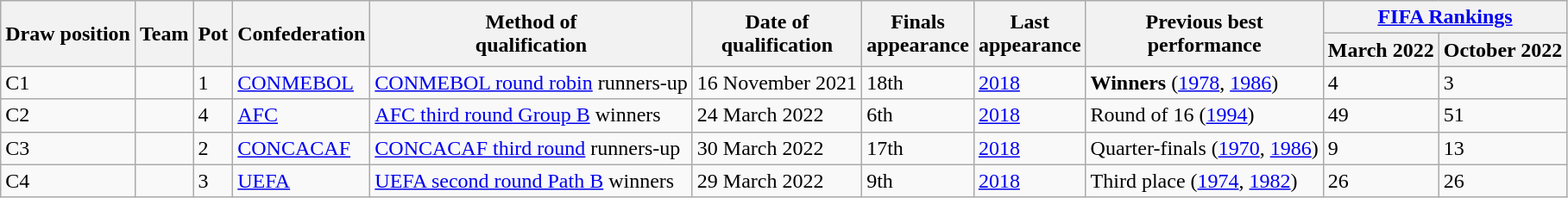<table class="wikitable sortable">
<tr>
<th rowspan=2>Draw position</th>
<th rowspan=2>Team</th>
<th rowspan=2>Pot</th>
<th rowspan=2>Confederation</th>
<th rowspan=2>Method of<br>qualification</th>
<th rowspan=2>Date of<br>qualification</th>
<th rowspan=2 data-sort-type="number">Finals<br>appearance</th>
<th rowspan=2>Last<br>appearance</th>
<th rowspan=2>Previous best<br>performance</th>
<th colspan=2><a href='#'>FIFA Rankings</a></th>
</tr>
<tr>
<th>March 2022</th>
<th>October 2022</th>
</tr>
<tr>
<td>C1</td>
<td style=white-space:nowrap></td>
<td>1</td>
<td><a href='#'>CONMEBOL</a></td>
<td><a href='#'>CONMEBOL round robin</a> runners-up</td>
<td>16 November 2021</td>
<td>18th</td>
<td><a href='#'>2018</a></td>
<td data-sort-value="8.2"><strong>Winners</strong> (<a href='#'>1978</a>, <a href='#'>1986</a>)</td>
<td>4</td>
<td>3</td>
</tr>
<tr>
<td>C2</td>
<td style=white-space:nowrap></td>
<td>4</td>
<td><a href='#'>AFC</a></td>
<td><a href='#'>AFC third round Group B</a> winners</td>
<td>24 March 2022</td>
<td>6th</td>
<td><a href='#'>2018</a></td>
<td data-sort-value="3.1">Round of 16 (<a href='#'>1994</a>)</td>
<td>49</td>
<td>51</td>
</tr>
<tr>
<td>C3</td>
<td style=white-space:nowrap></td>
<td>2</td>
<td><a href='#'>CONCACAF</a></td>
<td><a href='#'>CONCACAF third round</a> runners-up</td>
<td>30 March 2022</td>
<td>17th</td>
<td><a href='#'>2018</a></td>
<td data-sort-value="4.2">Quarter-finals (<a href='#'>1970</a>, <a href='#'>1986</a>)</td>
<td>9</td>
<td>13</td>
</tr>
<tr>
<td>C4</td>
<td style=white-space:nowrap></td>
<td>3</td>
<td><a href='#'>UEFA</a></td>
<td><a href='#'>UEFA second round Path B</a> winners</td>
<td>29 March 2022</td>
<td>9th</td>
<td><a href='#'>2018</a></td>
<td data-sort-value="6.2">Third place (<a href='#'>1974</a>, <a href='#'>1982</a>)</td>
<td>26</td>
<td>26</td>
</tr>
</table>
